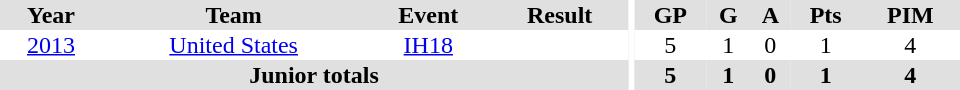<table border="0" cellpadding="1" cellspacing="0" ID="Table3" style="text-align:center; width:40em">
<tr bgcolor="#e0e0e0">
<th>Year</th>
<th>Team</th>
<th>Event</th>
<th>Result</th>
<th rowspan="99" bgcolor="#ffffff"></th>
<th>GP</th>
<th>G</th>
<th>A</th>
<th>Pts</th>
<th>PIM</th>
</tr>
<tr>
<td><a href='#'>2013</a></td>
<td><a href='#'>United States</a></td>
<td><a href='#'>IH18</a></td>
<td></td>
<td>5</td>
<td>1</td>
<td>0</td>
<td>1</td>
<td>4</td>
</tr>
<tr bgcolor="#e0e0e0">
<th colspan="4">Junior totals</th>
<th>5</th>
<th>1</th>
<th>0</th>
<th>1</th>
<th>4</th>
</tr>
</table>
